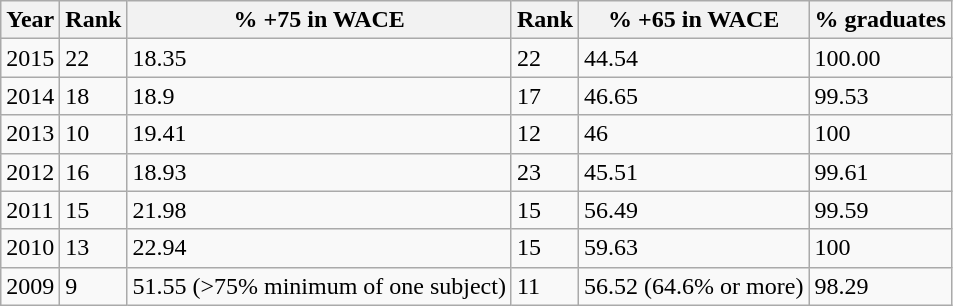<table class="wikitable sortable">
<tr>
<th>Year</th>
<th>Rank</th>
<th>% +75 in WACE</th>
<th>Rank</th>
<th>% +65 in WACE</th>
<th>% graduates</th>
</tr>
<tr>
<td>2015</td>
<td>22</td>
<td>18.35</td>
<td>22</td>
<td>44.54</td>
<td>100.00</td>
</tr>
<tr>
<td>2014</td>
<td>18</td>
<td>18.9</td>
<td>17</td>
<td>46.65</td>
<td>99.53</td>
</tr>
<tr>
<td>2013</td>
<td>10</td>
<td>19.41</td>
<td>12</td>
<td>46</td>
<td>100</td>
</tr>
<tr>
<td>2012</td>
<td>16</td>
<td>18.93</td>
<td>23</td>
<td>45.51</td>
<td>99.61</td>
</tr>
<tr>
<td>2011</td>
<td>15</td>
<td>21.98</td>
<td>15</td>
<td>56.49</td>
<td>99.59</td>
</tr>
<tr>
<td>2010</td>
<td>13</td>
<td>22.94</td>
<td>15</td>
<td>59.63</td>
<td>100</td>
</tr>
<tr>
<td>2009</td>
<td>9</td>
<td>51.55 (>75% minimum of one subject)</td>
<td>11</td>
<td>56.52 (64.6% or more)</td>
<td>98.29</td>
</tr>
</table>
